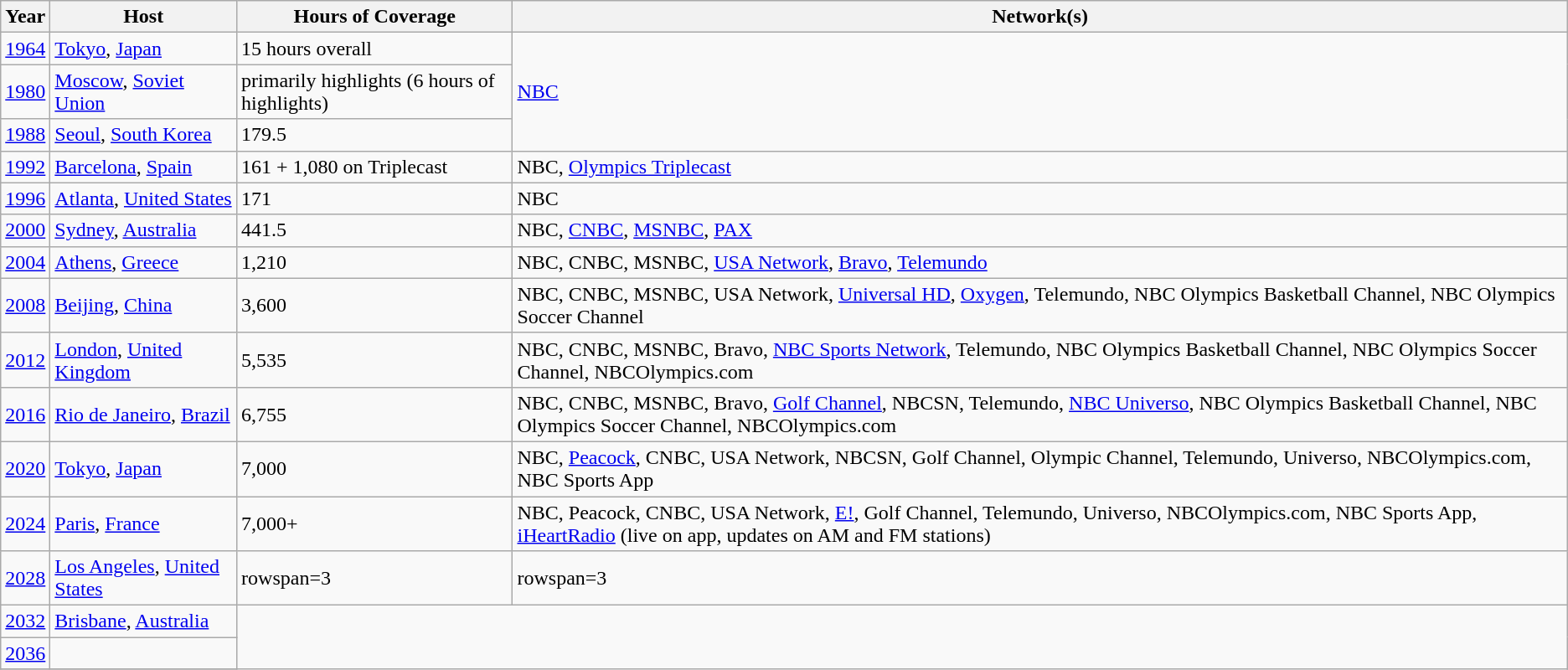<table class="wikitable">
<tr>
<th>Year</th>
<th>Host</th>
<th>Hours of Coverage</th>
<th>Network(s)</th>
</tr>
<tr>
<td><a href='#'>1964</a></td>
<td><a href='#'>Tokyo</a>, <a href='#'>Japan</a></td>
<td>15 hours overall</td>
<td rowspan=3><a href='#'>NBC</a></td>
</tr>
<tr>
<td><a href='#'>1980</a></td>
<td><a href='#'>Moscow</a>, <a href='#'>Soviet Union</a></td>
<td>primarily highlights (6 hours of highlights)</td>
</tr>
<tr>
<td><a href='#'>1988</a></td>
<td><a href='#'>Seoul</a>, <a href='#'>South Korea</a></td>
<td>179.5</td>
</tr>
<tr>
<td><a href='#'>1992</a></td>
<td><a href='#'>Barcelona</a>, <a href='#'>Spain</a></td>
<td>161 + 1,080 on Triplecast</td>
<td>NBC, <a href='#'>Olympics Triplecast</a></td>
</tr>
<tr>
<td><a href='#'>1996</a></td>
<td><a href='#'>Atlanta</a>, <a href='#'>United States</a></td>
<td>171</td>
<td>NBC</td>
</tr>
<tr>
<td><a href='#'>2000</a></td>
<td><a href='#'>Sydney</a>, <a href='#'>Australia</a></td>
<td>441.5</td>
<td>NBC, <a href='#'>CNBC</a>, <a href='#'>MSNBC</a>, <a href='#'>PAX</a></td>
</tr>
<tr>
<td><a href='#'>2004</a></td>
<td><a href='#'>Athens</a>, <a href='#'>Greece</a></td>
<td>1,210</td>
<td>NBC, CNBC, MSNBC, <a href='#'>USA Network</a>, <a href='#'>Bravo</a>, <a href='#'>Telemundo</a></td>
</tr>
<tr>
<td><a href='#'>2008</a></td>
<td><a href='#'>Beijing</a>, <a href='#'>China</a></td>
<td>3,600</td>
<td>NBC, CNBC, MSNBC, USA Network, <a href='#'>Universal HD</a>, <a href='#'>Oxygen</a>, Telemundo, NBC Olympics Basketball Channel, NBC Olympics Soccer Channel</td>
</tr>
<tr>
<td><a href='#'>2012</a></td>
<td><a href='#'>London</a>, <a href='#'>United Kingdom</a></td>
<td>5,535</td>
<td>NBC, CNBC, MSNBC, Bravo, <a href='#'>NBC Sports Network</a>, Telemundo, NBC Olympics Basketball Channel, NBC Olympics Soccer Channel, NBCOlympics.com</td>
</tr>
<tr>
<td><a href='#'>2016</a></td>
<td><a href='#'>Rio de Janeiro</a>, <a href='#'>Brazil</a></td>
<td>6,755</td>
<td>NBC, CNBC, MSNBC, Bravo, <a href='#'>Golf Channel</a>, NBCSN, Telemundo, <a href='#'>NBC Universo</a>, NBC Olympics Basketball Channel, NBC Olympics Soccer Channel, NBCOlympics.com</td>
</tr>
<tr>
<td><a href='#'>2020</a></td>
<td><a href='#'>Tokyo</a>, <a href='#'>Japan</a></td>
<td>7,000</td>
<td>NBC, <a href='#'>Peacock</a>, CNBC, USA Network, NBCSN, Golf Channel, Olympic Channel, Telemundo, Universo, NBCOlympics.com, NBC Sports App</td>
</tr>
<tr>
<td><a href='#'>2024</a></td>
<td><a href='#'>Paris</a>, <a href='#'>France</a></td>
<td>7,000+</td>
<td>NBC, Peacock, CNBC, USA Network, <a href='#'>E!</a>, Golf Channel, Telemundo, Universo, NBCOlympics.com, NBC Sports App, <a href='#'>iHeartRadio</a> (live on app, updates on AM and FM stations)</td>
</tr>
<tr>
<td><a href='#'>2028</a></td>
<td><a href='#'>Los Angeles</a>, <a href='#'>United States</a></td>
<td>rowspan=3 </td>
<td>rowspan=3 </td>
</tr>
<tr>
<td><a href='#'>2032</a></td>
<td><a href='#'>Brisbane</a>, <a href='#'>Australia</a></td>
</tr>
<tr>
<td><a href='#'>2036</a></td>
<td></td>
</tr>
<tr>
</tr>
</table>
